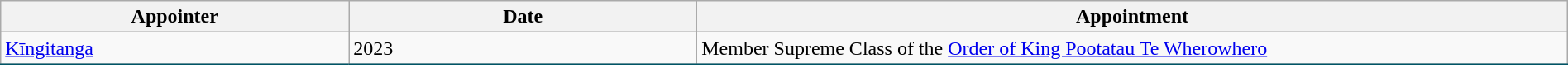<table class="wikitable sortable" width="100%" style="margin:0.5em 1em 0.5em 0; border:1px solid #005566; border-collapse:collapse;">
<tr>
<th width="20%"><span>Appointer</span></th>
<th width="20%"><span>Date</span></th>
<th width="50%"><span>Appointment</span></th>
</tr>
<tr>
<td> <a href='#'>Kīngitanga</a></td>
<td>2023</td>
<td>Member Supreme Class of the <a href='#'>Order of King Pootatau Te Wherowhero</a></td>
</tr>
<tr>
</tr>
</table>
